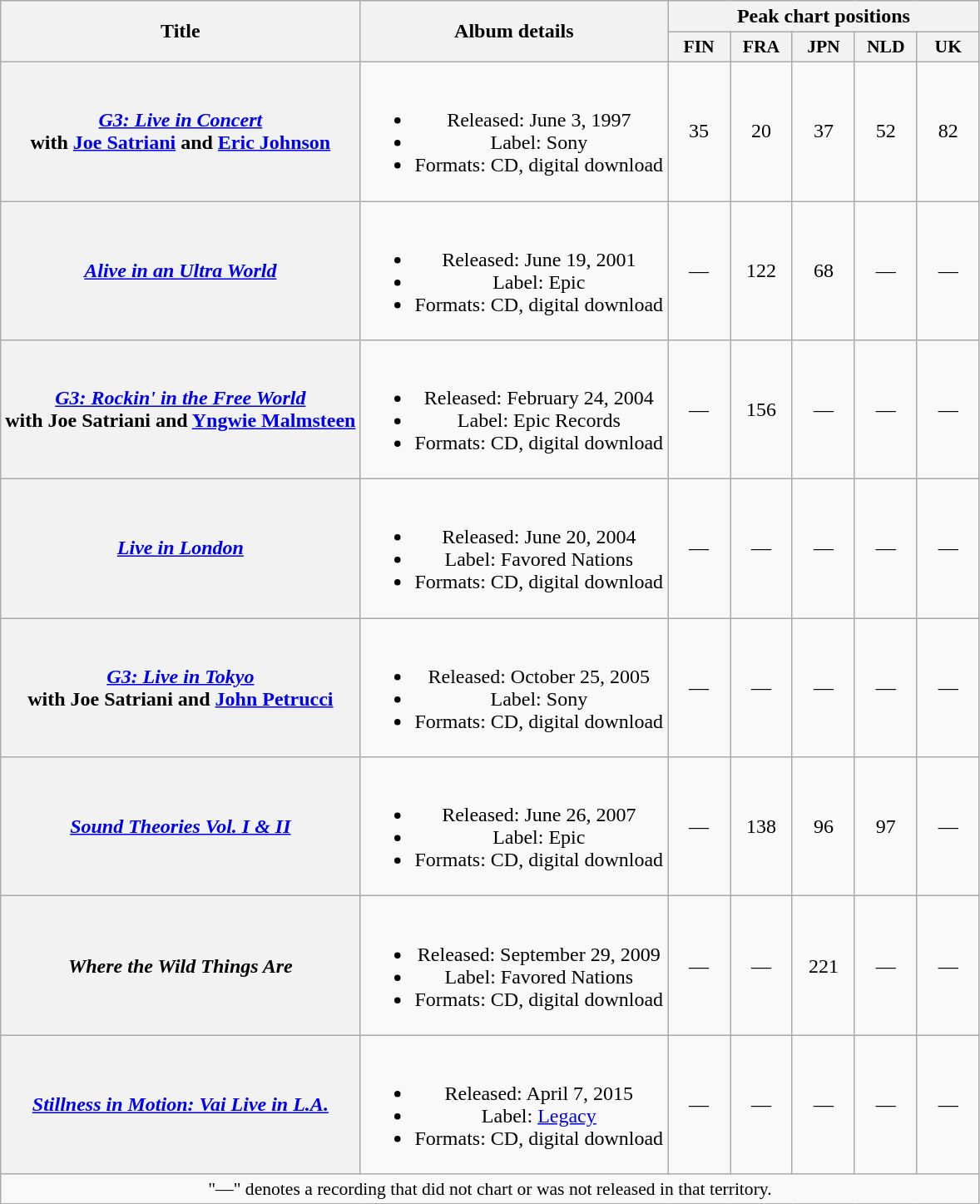<table class="wikitable plainrowheaders" style="text-align:center;">
<tr>
<th scope="col" rowspan="2">Title</th>
<th scope="col" rowspan="2">Album details</th>
<th scope="col" colspan="10">Peak chart positions</th>
</tr>
<tr>
<th scope="col" style="width:3em;font-size:90%;">FIN<br></th>
<th scope="col" style="width:3em;font-size:90%;">FRA<br></th>
<th scope="col" style="width:3em;font-size:90%;">JPN<br></th>
<th scope="col" style="width:3em;font-size:90%;">NLD<br></th>
<th scope="col" style="width:3em;font-size:90%;">UK<br></th>
</tr>
<tr>
<th scope="row"><em><a href='#'>G3: Live in Concert</a></em><br>with <a href='#'>Joe Satriani</a> and <a href='#'>Eric Johnson</a></th>
<td><br><ul><li>Released: June 3, 1997</li><li>Label: Sony</li><li>Formats: CD, digital download</li></ul></td>
<td>35</td>
<td>20</td>
<td>37</td>
<td>52</td>
<td>82</td>
</tr>
<tr>
<th scope="row"><em><a href='#'>Alive in an Ultra World</a></em></th>
<td><br><ul><li>Released: June 19, 2001</li><li>Label: Epic</li><li>Formats: CD, digital download</li></ul></td>
<td>—</td>
<td>122</td>
<td>68</td>
<td>—</td>
<td>—</td>
</tr>
<tr>
<th scope="row"><em><a href='#'>G3: Rockin' in the Free World</a></em><br>with Joe Satriani and <a href='#'>Yngwie Malmsteen</a></th>
<td><br><ul><li>Released: February 24, 2004</li><li>Label: Epic Records</li><li>Formats: CD, digital download</li></ul></td>
<td>—</td>
<td>156</td>
<td>—</td>
<td>—</td>
<td>—</td>
</tr>
<tr>
<th scope="row"><em><a href='#'>Live in London</a></em></th>
<td><br><ul><li>Released: June 20, 2004</li><li>Label: Favored Nations</li><li>Formats: CD, digital download</li></ul></td>
<td>—</td>
<td>—</td>
<td>—</td>
<td>—</td>
<td>—</td>
</tr>
<tr>
<th scope="row"><em><a href='#'>G3: Live in Tokyo</a></em><br>with Joe Satriani and <a href='#'>John Petrucci</a></th>
<td><br><ul><li>Released: October 25, 2005</li><li>Label: Sony</li><li>Formats: CD, digital download</li></ul></td>
<td>—</td>
<td>—</td>
<td>—</td>
<td>—</td>
<td>—</td>
</tr>
<tr>
<th scope="row"><em><a href='#'>Sound Theories Vol. I & II</a></em></th>
<td><br><ul><li>Released: June 26, 2007</li><li>Label: Epic</li><li>Formats: CD, digital download</li></ul></td>
<td>—</td>
<td>138</td>
<td>96</td>
<td>97</td>
<td>—</td>
</tr>
<tr>
<th scope="row"><em>Where the Wild Things Are</em></th>
<td><br><ul><li>Released: September 29, 2009</li><li>Label: Favored Nations</li><li>Formats: CD, digital download</li></ul></td>
<td>—</td>
<td>—</td>
<td>221</td>
<td>—</td>
<td>—</td>
</tr>
<tr>
<th scope="row"><em><a href='#'>Stillness in Motion: Vai Live in L.A.</a></em></th>
<td><br><ul><li>Released: April 7, 2015</li><li>Label: <a href='#'>Legacy</a></li><li>Formats: CD, digital download</li></ul></td>
<td>—</td>
<td>—</td>
<td>—</td>
<td>—</td>
<td>—</td>
</tr>
<tr>
<td colspan="20" style="font-size:90%">"—" denotes a recording that did not chart or was not released in that territory.</td>
</tr>
</table>
